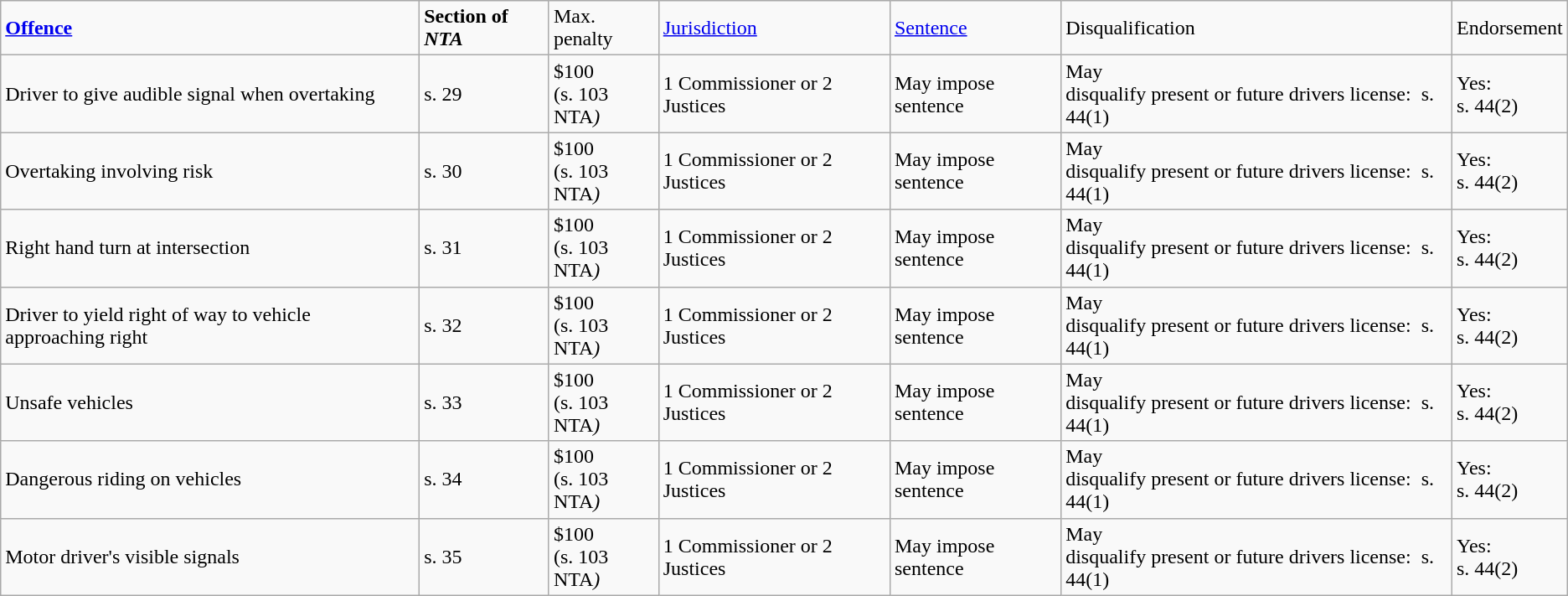<table class="wikitable sortable mw-collapsible mw-collapsed">
<tr>
<td><strong><a href='#'>Offence</a></strong></td>
<td><strong>Section of <em>NTA<strong><em></td>
<td></strong>Max. penalty<strong></td>
<td></strong><a href='#'>Jurisdiction</a><strong></td>
<td></strong><a href='#'>Sentence</a><strong></td>
<td></strong>Disqualification<strong></td>
<td></strong>Endorsement<strong></td>
</tr>
<tr>
<td>Driver to give audible signal when overtaking</td>
<td></em>s. 29<em></td>
<td>$100<br>(</em>s. 103<em><br></em>NTA<em>)</td>
<td>1 Commissioner or 2 Justices</td>
<td>May impose sentence</td>
<td>May<br>disqualify present or future drivers license:  </em>s. 44(1)<em></td>
<td>Yes:  <br></em>s. 44(2)<em></td>
</tr>
<tr>
<td>Overtaking involving risk</td>
<td></em>s. 30<em></td>
<td>$100<br>(</em>s. 103<em><br></em>NTA<em>)</td>
<td>1 Commissioner or 2 Justices</td>
<td>May impose sentence</td>
<td>May<br>disqualify present or future drivers license:  </em>s. 44(1)<em></td>
<td>Yes:<br></em>s. 44(2)<em></td>
</tr>
<tr>
<td>Right hand turn at intersection</td>
<td></em>s. 31<em></td>
<td>$100<br>(</em>s. 103<em><br></em>NTA<em>)</td>
<td>1 Commissioner or 2 Justices</td>
<td>May impose sentence</td>
<td>May<br>disqualify present or future drivers license:  </em>s. 44(1)<em></td>
<td>Yes:<br></em>s. 44(2)<em></td>
</tr>
<tr>
<td>Driver to yield right of way to vehicle approaching right</td>
<td></em>s. 32<em></td>
<td>$100<br>(</em>s. 103<em><br></em>NTA<em>)</td>
<td>1 Commissioner or 2 Justices</td>
<td>May impose sentence</td>
<td>May<br>disqualify present or future drivers license:  </em>s. 44(1)<em></td>
<td>Yes:<br></em>s. 44(2)<em></td>
</tr>
<tr>
<td>Unsafe vehicles</td>
<td></em>s. 33<em></td>
<td>$100<br>(</em>s. 103<em><br></em>NTA<em>)</td>
<td>1 Commissioner or 2 Justices</td>
<td>May impose sentence</td>
<td>May<br>disqualify present or future drivers license:  </em>s. 44(1)<em></td>
<td>Yes:<br></em>s. 44(2)<em></td>
</tr>
<tr>
<td>Dangerous riding on vehicles</td>
<td></em>s. 34<em></td>
<td>$100<br>(</em>s. 103<em><br></em>NTA<em>)</td>
<td>1 Commissioner or 2 Justices</td>
<td>May impose sentence</td>
<td>May<br>disqualify present or future drivers license:  </em>s. 44(1)<em></td>
<td>Yes:<br></em>s. 44(2)<em></td>
</tr>
<tr>
<td>Motor driver's visible signals</td>
<td></em>s. 35<em></td>
<td>$100<br>(</em>s. 103<em><br></em>NTA<em>)</td>
<td>1 Commissioner or 2 Justices</td>
<td>May impose sentence</td>
<td>May<br>disqualify present or future drivers license:  </em>s. 44(1)<em></td>
<td>Yes:<br></em>s. 44(2)<em></td>
</tr>
</table>
